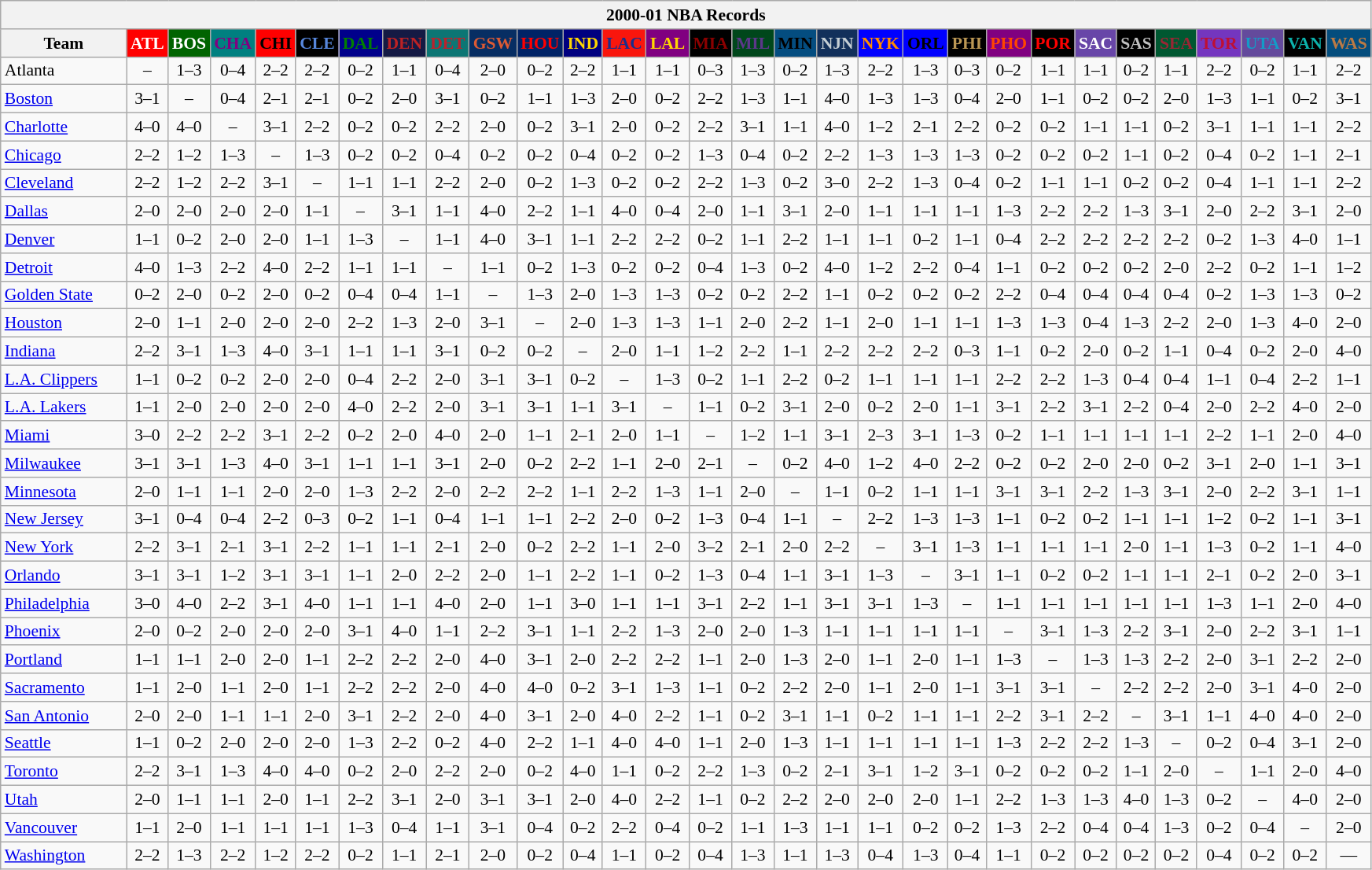<table class="wikitable" style="font-size:90%; text-align:center;">
<tr>
<th colspan=30>2000-01 NBA Records</th>
</tr>
<tr>
<th width=100>Team</th>
<th style="background:#FF0000;color:#FFFFFF;width=35">ATL</th>
<th style="background:#006400;color:#FFFFFF;width=35">BOS</th>
<th style="background:#008080;color:#800080;width=35">CHA</th>
<th style="background:#FF0000;color:#000000;width=35">CHI</th>
<th style="background:#000000;color:#5787DC;width=35">CLE</th>
<th style="background:#00008B;color:#008000;width=35">DAL</th>
<th style="background:#141A44;color:#BC2224;width=35">DEN</th>
<th style="background:#0C7674;color:#BB222C;width=35">DET</th>
<th style="background:#072E63;color:#DC5A34;width=35">GSW</th>
<th style="background:#002366;color:#FF0000;width=35">HOU</th>
<th style="background:#000080;color:#FFD700;width=35">IND</th>
<th style="background:#F9160D;color:#1A2E8B;width=35">LAC</th>
<th style="background:#800080;color:#FFD700;width=35">LAL</th>
<th style="background:#000000;color:#8B0000;width=35">MIA</th>
<th style="background:#00471B;color:#5C378A;width=35">MIL</th>
<th style="background:#044D80;color:#000000;width=35">MIN</th>
<th style="background:#12305B;color:#C4CED4;width=35">NJN</th>
<th style="background:#0000FF;color:#FF8C00;width=35">NYK</th>
<th style="background:#0000FF;color:#000000;width=35">ORL</th>
<th style="background:#000000;color:#BB9754;width=35">PHI</th>
<th style="background:#800080;color:#FF4500;width=35">PHO</th>
<th style="background:#000000;color:#FF0000;width=35">POR</th>
<th style="background:#6846A8;color:#FFFFFF;width=35">SAC</th>
<th style="background:#000000;color:#C0C0C0;width=35">SAS</th>
<th style="background:#005831;color:#992634;width=35">SEA</th>
<th style="background:#7436BF;color:#BE0F34;width=35">TOR</th>
<th style="background:#644A9C;color:#149BC7;width=35">UTA</th>
<th style="background:#000000;color:#0CB2AC;width=35">VAN</th>
<th style="background:#044D7D;color:#BC7A44;width=35">WAS</th>
</tr>
<tr>
<td style="text-align:left;">Atlanta</td>
<td>–</td>
<td>1–3</td>
<td>0–4</td>
<td>2–2</td>
<td>2–2</td>
<td>0–2</td>
<td>1–1</td>
<td>0–4</td>
<td>2–0</td>
<td>0–2</td>
<td>2–2</td>
<td>1–1</td>
<td>1–1</td>
<td>0–3</td>
<td>1–3</td>
<td>0–2</td>
<td>1–3</td>
<td>2–2</td>
<td>1–3</td>
<td>0–3</td>
<td>0–2</td>
<td>1–1</td>
<td>1–1</td>
<td>0–2</td>
<td>1–1</td>
<td>2–2</td>
<td>0–2</td>
<td>1–1</td>
<td>2–2</td>
</tr>
<tr>
<td style="text-align:left;"><a href='#'>Boston</a></td>
<td>3–1</td>
<td>–</td>
<td>0–4</td>
<td>2–1</td>
<td>2–1</td>
<td>0–2</td>
<td>2–0</td>
<td>3–1</td>
<td>0–2</td>
<td>1–1</td>
<td>1–3</td>
<td>2–0</td>
<td>0–2</td>
<td>2–2</td>
<td>1–3</td>
<td>1–1</td>
<td>4–0</td>
<td>1–3</td>
<td>1–3</td>
<td>0–4</td>
<td>2–0</td>
<td>1–1</td>
<td>0–2</td>
<td>0–2</td>
<td>2–0</td>
<td>1–3</td>
<td>1–1</td>
<td>0–2</td>
<td>3–1</td>
</tr>
<tr>
<td style="text-align:left;"><a href='#'>Charlotte</a></td>
<td>4–0</td>
<td>4–0</td>
<td>–</td>
<td>3–1</td>
<td>2–2</td>
<td>0–2</td>
<td>0–2</td>
<td>2–2</td>
<td>2–0</td>
<td>0–2</td>
<td>3–1</td>
<td>2–0</td>
<td>0–2</td>
<td>2–2</td>
<td>3–1</td>
<td>1–1</td>
<td>4–0</td>
<td>1–2</td>
<td>2–1</td>
<td>2–2</td>
<td>0–2</td>
<td>0–2</td>
<td>1–1</td>
<td>1–1</td>
<td>0–2</td>
<td>3–1</td>
<td>1–1</td>
<td>1–1</td>
<td>2–2</td>
</tr>
<tr>
<td style="text-align:left;"><a href='#'>Chicago</a></td>
<td>2–2</td>
<td>1–2</td>
<td>1–3</td>
<td>–</td>
<td>1–3</td>
<td>0–2</td>
<td>0–2</td>
<td>0–4</td>
<td>0–2</td>
<td>0–2</td>
<td>0–4</td>
<td>0–2</td>
<td>0–2</td>
<td>1–3</td>
<td>0–4</td>
<td>0–2</td>
<td>2–2</td>
<td>1–3</td>
<td>1–3</td>
<td>1–3</td>
<td>0–2</td>
<td>0–2</td>
<td>0–2</td>
<td>1–1</td>
<td>0–2</td>
<td>0–4</td>
<td>0–2</td>
<td>1–1</td>
<td>2–1</td>
</tr>
<tr>
<td style="text-align:left;"><a href='#'>Cleveland</a></td>
<td>2–2</td>
<td>1–2</td>
<td>2–2</td>
<td>3–1</td>
<td>–</td>
<td>1–1</td>
<td>1–1</td>
<td>2–2</td>
<td>2–0</td>
<td>0–2</td>
<td>1–3</td>
<td>0–2</td>
<td>0–2</td>
<td>2–2</td>
<td>1–3</td>
<td>0–2</td>
<td>3–0</td>
<td>2–2</td>
<td>1–3</td>
<td>0–4</td>
<td>0–2</td>
<td>1–1</td>
<td>1–1</td>
<td>0–2</td>
<td>0–2</td>
<td>0–4</td>
<td>1–1</td>
<td>1–1</td>
<td>2–2</td>
</tr>
<tr>
<td style="text-align:left;"><a href='#'>Dallas</a></td>
<td>2–0</td>
<td>2–0</td>
<td>2–0</td>
<td>2–0</td>
<td>1–1</td>
<td>–</td>
<td>3–1</td>
<td>1–1</td>
<td>4–0</td>
<td>2–2</td>
<td>1–1</td>
<td>4–0</td>
<td>0–4</td>
<td>2–0</td>
<td>1–1</td>
<td>3–1</td>
<td>2–0</td>
<td>1–1</td>
<td>1–1</td>
<td>1–1</td>
<td>1–3</td>
<td>2–2</td>
<td>2–2</td>
<td>1–3</td>
<td>3–1</td>
<td>2–0</td>
<td>2–2</td>
<td>3–1</td>
<td>2–0</td>
</tr>
<tr>
<td style="text-align:left;"><a href='#'>Denver</a></td>
<td>1–1</td>
<td>0–2</td>
<td>2–0</td>
<td>2–0</td>
<td>1–1</td>
<td>1–3</td>
<td>–</td>
<td>1–1</td>
<td>4–0</td>
<td>3–1</td>
<td>1–1</td>
<td>2–2</td>
<td>2–2</td>
<td>0–2</td>
<td>1–1</td>
<td>2–2</td>
<td>1–1</td>
<td>1–1</td>
<td>0–2</td>
<td>1–1</td>
<td>0–4</td>
<td>2–2</td>
<td>2–2</td>
<td>2–2</td>
<td>2–2</td>
<td>0–2</td>
<td>1–3</td>
<td>4–0</td>
<td>1–1</td>
</tr>
<tr>
<td style="text-align:left;"><a href='#'>Detroit</a></td>
<td>4–0</td>
<td>1–3</td>
<td>2–2</td>
<td>4–0</td>
<td>2–2</td>
<td>1–1</td>
<td>1–1</td>
<td>–</td>
<td>1–1</td>
<td>0–2</td>
<td>1–3</td>
<td>0–2</td>
<td>0–2</td>
<td>0–4</td>
<td>1–3</td>
<td>0–2</td>
<td>4–0</td>
<td>1–2</td>
<td>2–2</td>
<td>0–4</td>
<td>1–1</td>
<td>0–2</td>
<td>0–2</td>
<td>0–2</td>
<td>2–0</td>
<td>2–2</td>
<td>0–2</td>
<td>1–1</td>
<td>1–2</td>
</tr>
<tr>
<td style="text-align:left;"><a href='#'>Golden State</a></td>
<td>0–2</td>
<td>2–0</td>
<td>0–2</td>
<td>2–0</td>
<td>0–2</td>
<td>0–4</td>
<td>0–4</td>
<td>1–1</td>
<td>–</td>
<td>1–3</td>
<td>2–0</td>
<td>1–3</td>
<td>1–3</td>
<td>0–2</td>
<td>0–2</td>
<td>2–2</td>
<td>1–1</td>
<td>0–2</td>
<td>0–2</td>
<td>0–2</td>
<td>2–2</td>
<td>0–4</td>
<td>0–4</td>
<td>0–4</td>
<td>0–4</td>
<td>0–2</td>
<td>1–3</td>
<td>1–3</td>
<td>0–2</td>
</tr>
<tr>
<td style="text-align:left;"><a href='#'>Houston</a></td>
<td>2–0</td>
<td>1–1</td>
<td>2–0</td>
<td>2–0</td>
<td>2–0</td>
<td>2–2</td>
<td>1–3</td>
<td>2–0</td>
<td>3–1</td>
<td>–</td>
<td>2–0</td>
<td>1–3</td>
<td>1–3</td>
<td>1–1</td>
<td>2–0</td>
<td>2–2</td>
<td>1–1</td>
<td>2–0</td>
<td>1–1</td>
<td>1–1</td>
<td>1–3</td>
<td>1–3</td>
<td>0–4</td>
<td>1–3</td>
<td>2–2</td>
<td>2–0</td>
<td>1–3</td>
<td>4–0</td>
<td>2–0</td>
</tr>
<tr>
<td style="text-align:left;"><a href='#'>Indiana</a></td>
<td>2–2</td>
<td>3–1</td>
<td>1–3</td>
<td>4–0</td>
<td>3–1</td>
<td>1–1</td>
<td>1–1</td>
<td>3–1</td>
<td>0–2</td>
<td>0–2</td>
<td>–</td>
<td>2–0</td>
<td>1–1</td>
<td>1–2</td>
<td>2–2</td>
<td>1–1</td>
<td>2–2</td>
<td>2–2</td>
<td>2–2</td>
<td>0–3</td>
<td>1–1</td>
<td>0–2</td>
<td>2–0</td>
<td>0–2</td>
<td>1–1</td>
<td>0–4</td>
<td>0–2</td>
<td>2–0</td>
<td>4–0</td>
</tr>
<tr>
<td style="text-align:left;"><a href='#'>L.A. Clippers</a></td>
<td>1–1</td>
<td>0–2</td>
<td>0–2</td>
<td>2–0</td>
<td>2–0</td>
<td>0–4</td>
<td>2–2</td>
<td>2–0</td>
<td>3–1</td>
<td>3–1</td>
<td>0–2</td>
<td>–</td>
<td>1–3</td>
<td>0–2</td>
<td>1–1</td>
<td>2–2</td>
<td>0–2</td>
<td>1–1</td>
<td>1–1</td>
<td>1–1</td>
<td>2–2</td>
<td>2–2</td>
<td>1–3</td>
<td>0–4</td>
<td>0–4</td>
<td>1–1</td>
<td>0–4</td>
<td>2–2</td>
<td>1–1</td>
</tr>
<tr>
<td style="text-align:left;"><a href='#'>L.A. Lakers</a></td>
<td>1–1</td>
<td>2–0</td>
<td>2–0</td>
<td>2–0</td>
<td>2–0</td>
<td>4–0</td>
<td>2–2</td>
<td>2–0</td>
<td>3–1</td>
<td>3–1</td>
<td>1–1</td>
<td>3–1</td>
<td>–</td>
<td>1–1</td>
<td>0–2</td>
<td>3–1</td>
<td>2–0</td>
<td>0–2</td>
<td>2–0</td>
<td>1–1</td>
<td>3–1</td>
<td>2–2</td>
<td>3–1</td>
<td>2–2</td>
<td>0–4</td>
<td>2–0</td>
<td>2–2</td>
<td>4–0</td>
<td>2–0</td>
</tr>
<tr>
<td style="text-align:left;"><a href='#'>Miami</a></td>
<td>3–0</td>
<td>2–2</td>
<td>2–2</td>
<td>3–1</td>
<td>2–2</td>
<td>0–2</td>
<td>2–0</td>
<td>4–0</td>
<td>2–0</td>
<td>1–1</td>
<td>2–1</td>
<td>2–0</td>
<td>1–1</td>
<td>–</td>
<td>1–2</td>
<td>1–1</td>
<td>3–1</td>
<td>2–3</td>
<td>3–1</td>
<td>1–3</td>
<td>0–2</td>
<td>1–1</td>
<td>1–1</td>
<td>1–1</td>
<td>1–1</td>
<td>2–2</td>
<td>1–1</td>
<td>2–0</td>
<td>4–0</td>
</tr>
<tr>
<td style="text-align:left;"><a href='#'>Milwaukee</a></td>
<td>3–1</td>
<td>3–1</td>
<td>1–3</td>
<td>4–0</td>
<td>3–1</td>
<td>1–1</td>
<td>1–1</td>
<td>3–1</td>
<td>2–0</td>
<td>0–2</td>
<td>2–2</td>
<td>1–1</td>
<td>2–0</td>
<td>2–1</td>
<td>–</td>
<td>0–2</td>
<td>4–0</td>
<td>1–2</td>
<td>4–0</td>
<td>2–2</td>
<td>0–2</td>
<td>0–2</td>
<td>2–0</td>
<td>2–0</td>
<td>0–2</td>
<td>3–1</td>
<td>2–0</td>
<td>1–1</td>
<td>3–1</td>
</tr>
<tr>
<td style="text-align:left;"><a href='#'>Minnesota</a></td>
<td>2–0</td>
<td>1–1</td>
<td>1–1</td>
<td>2–0</td>
<td>2–0</td>
<td>1–3</td>
<td>2–2</td>
<td>2–0</td>
<td>2–2</td>
<td>2–2</td>
<td>1–1</td>
<td>2–2</td>
<td>1–3</td>
<td>1–1</td>
<td>2–0</td>
<td>–</td>
<td>1–1</td>
<td>0–2</td>
<td>1–1</td>
<td>1–1</td>
<td>3–1</td>
<td>3–1</td>
<td>2–2</td>
<td>1–3</td>
<td>3–1</td>
<td>2–0</td>
<td>2–2</td>
<td>3–1</td>
<td>1–1</td>
</tr>
<tr>
<td style="text-align:left;"><a href='#'>New Jersey</a></td>
<td>3–1</td>
<td>0–4</td>
<td>0–4</td>
<td>2–2</td>
<td>0–3</td>
<td>0–2</td>
<td>1–1</td>
<td>0–4</td>
<td>1–1</td>
<td>1–1</td>
<td>2–2</td>
<td>2–0</td>
<td>0–2</td>
<td>1–3</td>
<td>0–4</td>
<td>1–1</td>
<td>–</td>
<td>2–2</td>
<td>1–3</td>
<td>1–3</td>
<td>1–1</td>
<td>0–2</td>
<td>0–2</td>
<td>1–1</td>
<td>1–1</td>
<td>1–2</td>
<td>0–2</td>
<td>1–1</td>
<td>3–1</td>
</tr>
<tr>
<td style="text-align:left;"><a href='#'>New York</a></td>
<td>2–2</td>
<td>3–1</td>
<td>2–1</td>
<td>3–1</td>
<td>2–2</td>
<td>1–1</td>
<td>1–1</td>
<td>2–1</td>
<td>2–0</td>
<td>0–2</td>
<td>2–2</td>
<td>1–1</td>
<td>2–0</td>
<td>3–2</td>
<td>2–1</td>
<td>2–0</td>
<td>2–2</td>
<td>–</td>
<td>3–1</td>
<td>1–3</td>
<td>1–1</td>
<td>1–1</td>
<td>1–1</td>
<td>2–0</td>
<td>1–1</td>
<td>1–3</td>
<td>0–2</td>
<td>1–1</td>
<td>4–0</td>
</tr>
<tr>
<td style="text-align:left;"><a href='#'>Orlando</a></td>
<td>3–1</td>
<td>3–1</td>
<td>1–2</td>
<td>3–1</td>
<td>3–1</td>
<td>1–1</td>
<td>2–0</td>
<td>2–2</td>
<td>2–0</td>
<td>1–1</td>
<td>2–2</td>
<td>1–1</td>
<td>0–2</td>
<td>1–3</td>
<td>0–4</td>
<td>1–1</td>
<td>3–1</td>
<td>1–3</td>
<td>–</td>
<td>3–1</td>
<td>1–1</td>
<td>0–2</td>
<td>0–2</td>
<td>1–1</td>
<td>1–1</td>
<td>2–1</td>
<td>0–2</td>
<td>2–0</td>
<td>3–1</td>
</tr>
<tr>
<td style="text-align:left;"><a href='#'>Philadelphia</a></td>
<td>3–0</td>
<td>4–0</td>
<td>2–2</td>
<td>3–1</td>
<td>4–0</td>
<td>1–1</td>
<td>1–1</td>
<td>4–0</td>
<td>2–0</td>
<td>1–1</td>
<td>3–0</td>
<td>1–1</td>
<td>1–1</td>
<td>3–1</td>
<td>2–2</td>
<td>1–1</td>
<td>3–1</td>
<td>3–1</td>
<td>1–3</td>
<td>–</td>
<td>1–1</td>
<td>1–1</td>
<td>1–1</td>
<td>1–1</td>
<td>1–1</td>
<td>1–3</td>
<td>1–1</td>
<td>2–0</td>
<td>4–0</td>
</tr>
<tr>
<td style="text-align:left;"><a href='#'>Phoenix</a></td>
<td>2–0</td>
<td>0–2</td>
<td>2–0</td>
<td>2–0</td>
<td>2–0</td>
<td>3–1</td>
<td>4–0</td>
<td>1–1</td>
<td>2–2</td>
<td>3–1</td>
<td>1–1</td>
<td>2–2</td>
<td>1–3</td>
<td>2–0</td>
<td>2–0</td>
<td>1–3</td>
<td>1–1</td>
<td>1–1</td>
<td>1–1</td>
<td>1–1</td>
<td>–</td>
<td>3–1</td>
<td>1–3</td>
<td>2–2</td>
<td>3–1</td>
<td>2–0</td>
<td>2–2</td>
<td>3–1</td>
<td>1–1</td>
</tr>
<tr>
<td style="text-align:left;"><a href='#'>Portland</a></td>
<td>1–1</td>
<td>1–1</td>
<td>2–0</td>
<td>2–0</td>
<td>1–1</td>
<td>2–2</td>
<td>2–2</td>
<td>2–0</td>
<td>4–0</td>
<td>3–1</td>
<td>2–0</td>
<td>2–2</td>
<td>2–2</td>
<td>1–1</td>
<td>2–0</td>
<td>1–3</td>
<td>2–0</td>
<td>1–1</td>
<td>2–0</td>
<td>1–1</td>
<td>1–3</td>
<td>–</td>
<td>1–3</td>
<td>1–3</td>
<td>2–2</td>
<td>2–0</td>
<td>3–1</td>
<td>2–2</td>
<td>2–0</td>
</tr>
<tr>
<td style="text-align:left;"><a href='#'>Sacramento</a></td>
<td>1–1</td>
<td>2–0</td>
<td>1–1</td>
<td>2–0</td>
<td>1–1</td>
<td>2–2</td>
<td>2–2</td>
<td>2–0</td>
<td>4–0</td>
<td>4–0</td>
<td>0–2</td>
<td>3–1</td>
<td>1–3</td>
<td>1–1</td>
<td>0–2</td>
<td>2–2</td>
<td>2–0</td>
<td>1–1</td>
<td>2–0</td>
<td>1–1</td>
<td>3–1</td>
<td>3–1</td>
<td>–</td>
<td>2–2</td>
<td>2–2</td>
<td>2–0</td>
<td>3–1</td>
<td>4–0</td>
<td>2–0</td>
</tr>
<tr>
<td style="text-align:left;"><a href='#'>San Antonio</a></td>
<td>2–0</td>
<td>2–0</td>
<td>1–1</td>
<td>1–1</td>
<td>2–0</td>
<td>3–1</td>
<td>2–2</td>
<td>2–0</td>
<td>4–0</td>
<td>3–1</td>
<td>2–0</td>
<td>4–0</td>
<td>2–2</td>
<td>1–1</td>
<td>0–2</td>
<td>3–1</td>
<td>1–1</td>
<td>0–2</td>
<td>1–1</td>
<td>1–1</td>
<td>2–2</td>
<td>3–1</td>
<td>2–2</td>
<td>–</td>
<td>3–1</td>
<td>1–1</td>
<td>4–0</td>
<td>4–0</td>
<td>2–0</td>
</tr>
<tr>
<td style="text-align:left;"><a href='#'>Seattle</a></td>
<td>1–1</td>
<td>0–2</td>
<td>2–0</td>
<td>2–0</td>
<td>2–0</td>
<td>1–3</td>
<td>2–2</td>
<td>0–2</td>
<td>4–0</td>
<td>2–2</td>
<td>1–1</td>
<td>4–0</td>
<td>4–0</td>
<td>1–1</td>
<td>2–0</td>
<td>1–3</td>
<td>1–1</td>
<td>1–1</td>
<td>1–1</td>
<td>1–1</td>
<td>1–3</td>
<td>2–2</td>
<td>2–2</td>
<td>1–3</td>
<td>–</td>
<td>0–2</td>
<td>0–4</td>
<td>3–1</td>
<td>2–0</td>
</tr>
<tr>
<td style="text-align:left;"><a href='#'>Toronto</a></td>
<td>2–2</td>
<td>3–1</td>
<td>1–3</td>
<td>4–0</td>
<td>4–0</td>
<td>0–2</td>
<td>2–0</td>
<td>2–2</td>
<td>2–0</td>
<td>0–2</td>
<td>4–0</td>
<td>1–1</td>
<td>0–2</td>
<td>2–2</td>
<td>1–3</td>
<td>0–2</td>
<td>2–1</td>
<td>3–1</td>
<td>1–2</td>
<td>3–1</td>
<td>0–2</td>
<td>0–2</td>
<td>0–2</td>
<td>1–1</td>
<td>2–0</td>
<td>–</td>
<td>1–1</td>
<td>2–0</td>
<td>4–0</td>
</tr>
<tr>
<td style="text-align:left;"><a href='#'>Utah</a></td>
<td>2–0</td>
<td>1–1</td>
<td>1–1</td>
<td>2–0</td>
<td>1–1</td>
<td>2–2</td>
<td>3–1</td>
<td>2–0</td>
<td>3–1</td>
<td>3–1</td>
<td>2–0</td>
<td>4–0</td>
<td>2–2</td>
<td>1–1</td>
<td>0–2</td>
<td>2–2</td>
<td>2–0</td>
<td>2–0</td>
<td>2–0</td>
<td>1–1</td>
<td>2–2</td>
<td>1–3</td>
<td>1–3</td>
<td>4–0</td>
<td>1–3</td>
<td>0–2</td>
<td>–</td>
<td>4–0</td>
<td>2–0</td>
</tr>
<tr>
<td style="text-align:left;"><a href='#'>Vancouver</a></td>
<td>1–1</td>
<td>2–0</td>
<td>1–1</td>
<td>1–1</td>
<td>1–1</td>
<td>1–3</td>
<td>0–4</td>
<td>1–1</td>
<td>3–1</td>
<td>0–4</td>
<td>0–2</td>
<td>2–2</td>
<td>0–4</td>
<td>0–2</td>
<td>1–1</td>
<td>1–3</td>
<td>1–1</td>
<td>1–1</td>
<td>0–2</td>
<td>0–2</td>
<td>1–3</td>
<td>2–2</td>
<td>0–4</td>
<td>0–4</td>
<td>1–3</td>
<td>0–2</td>
<td>0–4</td>
<td>–</td>
<td>2–0</td>
</tr>
<tr>
<td style="text-align:left;"><a href='#'>Washington</a></td>
<td>2–2</td>
<td>1–3</td>
<td>2–2</td>
<td>1–2</td>
<td>2–2</td>
<td>0–2</td>
<td>1–1</td>
<td>2–1</td>
<td>2–0</td>
<td>0–2</td>
<td>0–4</td>
<td>1–1</td>
<td>0–2</td>
<td>0–4</td>
<td>1–3</td>
<td>1–1</td>
<td>1–3</td>
<td>0–4</td>
<td>1–3</td>
<td>0–4</td>
<td>1–1</td>
<td>0–2</td>
<td>0–2</td>
<td>0–2</td>
<td>0–2</td>
<td>0–4</td>
<td>0–2</td>
<td>0–2</td>
<td>—</td>
</tr>
</table>
